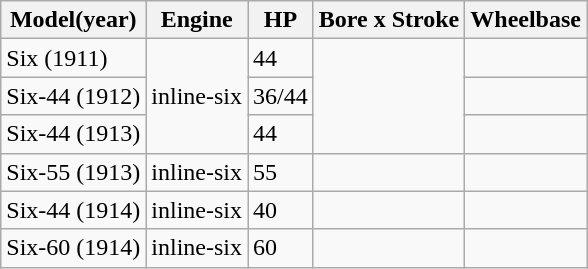<table class="wikitable">
<tr>
<th>Model(year)</th>
<th>Engine</th>
<th>HP</th>
<th>Bore x Stroke</th>
<th>Wheelbase</th>
</tr>
<tr>
<td>Six (1911)</td>
<td rowspan="3"> inline-six</td>
<td>44</td>
<td rowspan="3"></td>
<td></td>
</tr>
<tr>
<td>Six-44 (1912)</td>
<td>36/44</td>
<td></td>
</tr>
<tr>
<td>Six-44 (1913)</td>
<td>44</td>
<td></td>
</tr>
<tr>
<td>Six-55 (1913)</td>
<td> inline-six</td>
<td>55</td>
<td></td>
<td></td>
</tr>
<tr>
<td>Six-44 (1914)</td>
<td> inline-six</td>
<td>40</td>
<td></td>
<td></td>
</tr>
<tr>
<td>Six-60 (1914)</td>
<td> inline-six</td>
<td>60</td>
<td></td>
<td></td>
</tr>
</table>
